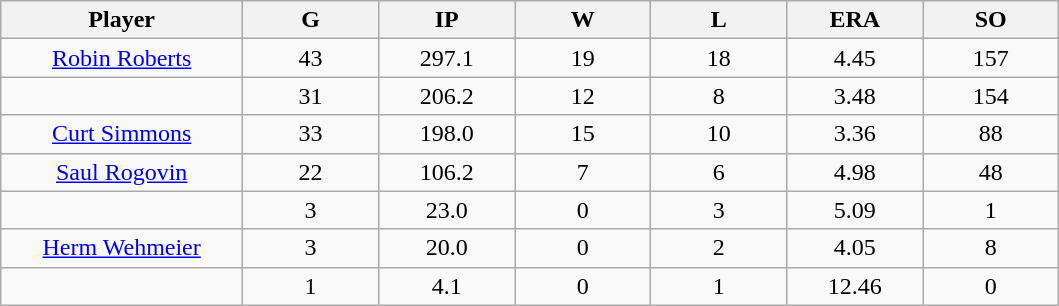<table class="wikitable sortable">
<tr>
<th bgcolor="#DDDDFF" width="16%">Player</th>
<th bgcolor="#DDDDFF" width="9%">G</th>
<th bgcolor="#DDDDFF" width="9%">IP</th>
<th bgcolor="#DDDDFF" width="9%">W</th>
<th bgcolor="#DDDDFF" width="9%">L</th>
<th bgcolor="#DDDDFF" width="9%">ERA</th>
<th bgcolor="#DDDDFF" width="9%">SO</th>
</tr>
<tr align="center">
<td><a href='#'>Robin Roberts</a></td>
<td>43</td>
<td>297.1</td>
<td>19</td>
<td>18</td>
<td>4.45</td>
<td>157</td>
</tr>
<tr align="center">
<td></td>
<td>31</td>
<td>206.2</td>
<td>12</td>
<td>8</td>
<td>3.48</td>
<td>154</td>
</tr>
<tr align="center">
<td><a href='#'>Curt Simmons</a></td>
<td>33</td>
<td>198.0</td>
<td>15</td>
<td>10</td>
<td>3.36</td>
<td>88</td>
</tr>
<tr align="center">
<td><a href='#'>Saul Rogovin</a></td>
<td>22</td>
<td>106.2</td>
<td>7</td>
<td>6</td>
<td>4.98</td>
<td>48</td>
</tr>
<tr align="center">
<td></td>
<td>3</td>
<td>23.0</td>
<td>0</td>
<td>3</td>
<td>5.09</td>
<td>1</td>
</tr>
<tr align="center">
<td><a href='#'>Herm Wehmeier</a></td>
<td>3</td>
<td>20.0</td>
<td>0</td>
<td>2</td>
<td>4.05</td>
<td>8</td>
</tr>
<tr align="center">
<td></td>
<td>1</td>
<td>4.1</td>
<td>0</td>
<td>1</td>
<td>12.46</td>
<td>0</td>
</tr>
</table>
